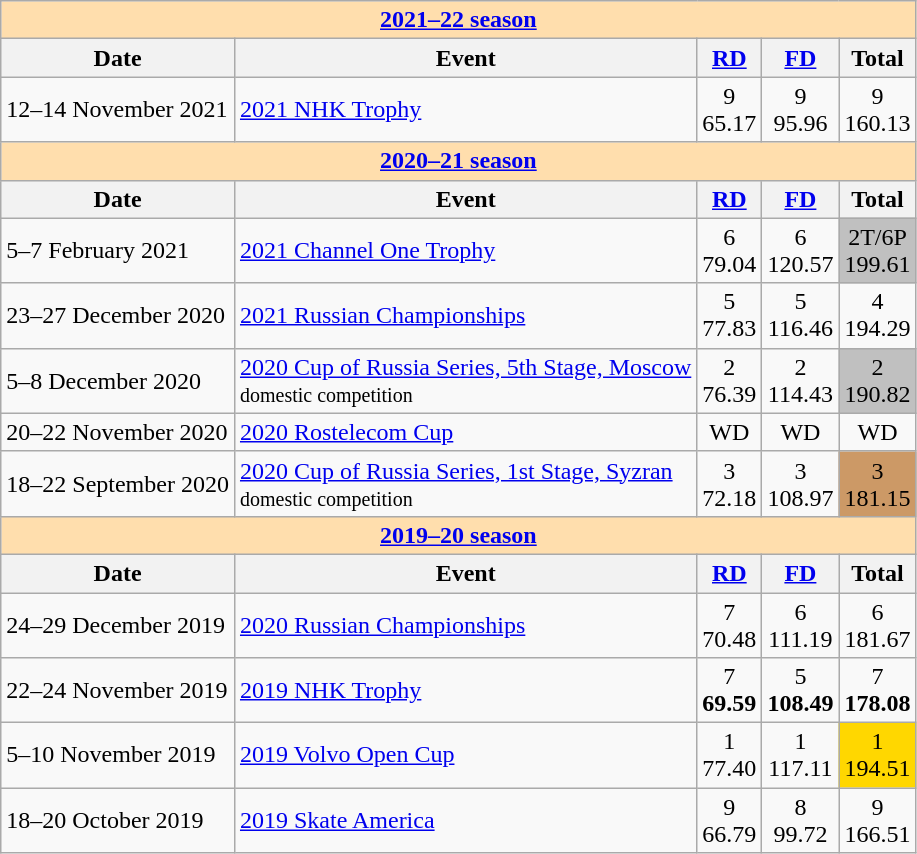<table class="wikitable">
<tr>
<td style="background-color: #ffdead;" colspan=5 align=center><a href='#'><strong>2021–22 season</strong></a></td>
</tr>
<tr>
<th>Date</th>
<th>Event</th>
<th><a href='#'>RD</a></th>
<th><a href='#'>FD</a></th>
<th>Total</th>
</tr>
<tr>
<td>12–14 November 2021</td>
<td><a href='#'>2021 NHK Trophy</a></td>
<td align=center>9 <br> 65.17</td>
<td align=center>9 <br> 95.96</td>
<td align=center>9 <br> 160.13</td>
</tr>
<tr>
<td style="background-color: #ffdead;" colspan=5 align=center><a href='#'><strong>2020–21 season</strong></a></td>
</tr>
<tr>
<th>Date</th>
<th>Event</th>
<th><a href='#'>RD</a></th>
<th><a href='#'>FD</a></th>
<th>Total</th>
</tr>
<tr>
<td>5–7 February 2021</td>
<td><a href='#'>2021 Channel One Trophy</a></td>
<td align=center>6 <br> 79.04</td>
<td align=center>6 <br> 120.57</td>
<td align=center bgcolor=silver>2T/6P <br> 199.61</td>
</tr>
<tr>
<td>23–27 December 2020</td>
<td><a href='#'>2021 Russian Championships</a></td>
<td align=center>5 <br> 77.83</td>
<td align=center>5 <br> 116.46</td>
<td align=center>4 <br> 194.29</td>
</tr>
<tr>
<td>5–8 December 2020</td>
<td><a href='#'>2020 Cup of Russia Series, 5th Stage, Moscow</a> <br> <small>domestic competition</small></td>
<td align=center>2 <br> 76.39</td>
<td align=center>2 <br> 114.43</td>
<td align=center bgcolor=silver>2 <br> 190.82</td>
</tr>
<tr>
<td>20–22 November 2020</td>
<td><a href='#'>2020 Rostelecom Cup</a></td>
<td align=center>WD <br></td>
<td align=center>WD <br></td>
<td align=center>WD <br></td>
</tr>
<tr>
<td>18–22 September 2020</td>
<td><a href='#'>2020 Cup of Russia Series, 1st Stage, Syzran</a> <br> <small>domestic competition</small></td>
<td align=center>3 <br> 72.18</td>
<td align=center>3 <br> 108.97</td>
<td align=center bgcolor=cc9966>3 <br> 181.15</td>
</tr>
<tr>
<td style="background-color: #ffdead;" colspan=5 align=center><a href='#'><strong>2019–20 season</strong></a></td>
</tr>
<tr>
<th>Date</th>
<th>Event</th>
<th><a href='#'>RD</a></th>
<th><a href='#'>FD</a></th>
<th>Total</th>
</tr>
<tr>
<td>24–29 December 2019</td>
<td><a href='#'>2020 Russian Championships</a></td>
<td align=center>7 <br> 70.48</td>
<td align=center>6 <br> 111.19</td>
<td align=center>6 <br> 181.67</td>
</tr>
<tr>
<td>22–24 November 2019</td>
<td><a href='#'>2019 NHK Trophy</a></td>
<td align=center>7 <br> <strong>69.59</strong></td>
<td align=center>5 <br> <strong>108.49</strong></td>
<td align=center>7 <br> <strong>178.08</strong></td>
</tr>
<tr>
<td>5–10 November 2019</td>
<td><a href='#'>2019 Volvo Open Cup</a></td>
<td align=center>1 <br> 77.40</td>
<td align=center>1 <br> 117.11</td>
<td align=center bgcolor=gold>1 <br> 194.51</td>
</tr>
<tr>
<td>18–20 October 2019</td>
<td><a href='#'>2019 Skate America</a></td>
<td align=center>9 <br> 66.79</td>
<td align=center>8 <br> 99.72</td>
<td align=center>9 <br> 166.51</td>
</tr>
</table>
